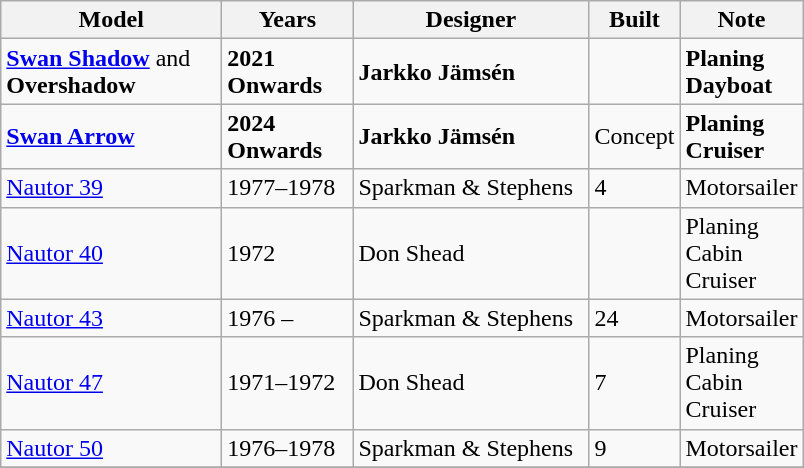<table class="wikitable">
<tr>
<th width=140>Model</th>
<th width=80>Years</th>
<th width=150>Designer</th>
<th width=50>Built</th>
<th width=50>Note</th>
</tr>
<tr>
<td><strong><a href='#'>Swan Shadow</a></strong> and <strong>Overshadow</strong></td>
<td><strong>2021 Onwards</strong></td>
<td><strong>Jarkko Jämsén</strong></td>
<td></td>
<td><strong>Planing Dayboat</strong></td>
</tr>
<tr>
<td><strong><a href='#'>Swan Arrow</a></strong></td>
<td><strong>2024 Onwards</strong></td>
<td><strong>Jarkko Jämsén</strong></td>
<td>Concept</td>
<td><strong>Planing Cruiser</strong></td>
</tr>
<tr>
<td><a href='#'>Nautor 39</a></td>
<td>1977–1978</td>
<td>Sparkman & Stephens</td>
<td>4</td>
<td>Motorsailer</td>
</tr>
<tr>
<td><a href='#'>Nautor 40</a></td>
<td>1972</td>
<td>Don Shead</td>
<td></td>
<td>Planing Cabin Cruiser</td>
</tr>
<tr>
<td><a href='#'>Nautor 43</a></td>
<td>1976 –</td>
<td>Sparkman & Stephens</td>
<td>24</td>
<td>Motorsailer</td>
</tr>
<tr>
<td><a href='#'>Nautor 47</a></td>
<td>1971–1972</td>
<td>Don Shead</td>
<td>7</td>
<td>Planing Cabin Cruiser</td>
</tr>
<tr>
<td><a href='#'>Nautor 50</a></td>
<td>1976–1978</td>
<td>Sparkman & Stephens</td>
<td>9</td>
<td>Motorsailer</td>
</tr>
<tr>
</tr>
</table>
